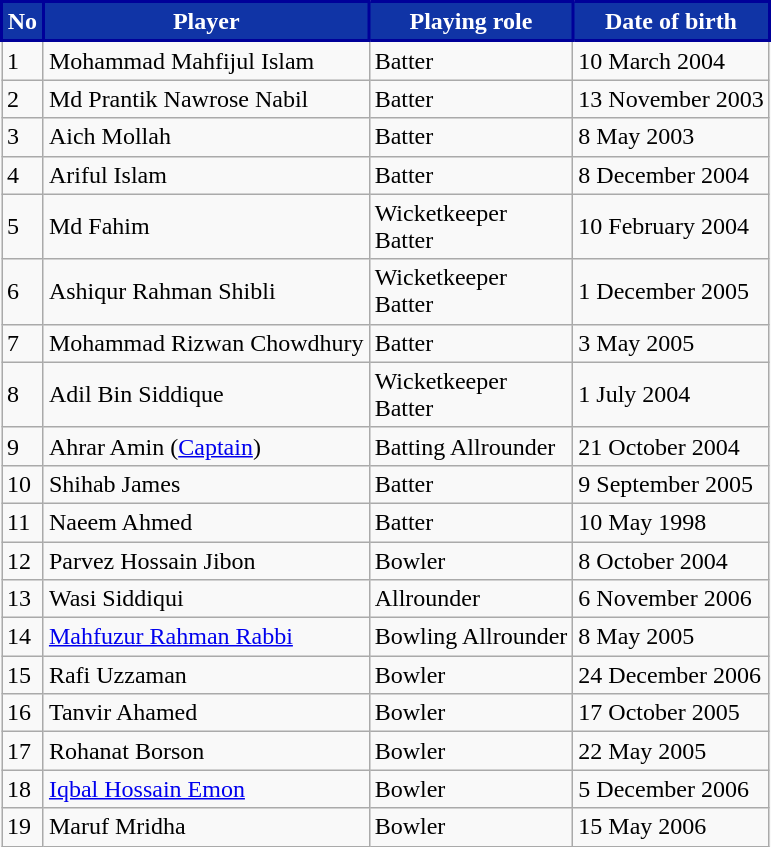<table class="wikitable">
<tr>
<th style="color:#ffffff; background: #1034A6; border:2px solid #000099;">No</th>
<th style="color:#ffffff; background: #1034A6; border:2px solid #000099;">Player</th>
<th style="color:#ffffff; background: #1034A6; border:2px solid #000099;">Playing role</th>
<th style="color:#ffffff; background: #1034A6; border:2px solid #000099;">Date of birth</th>
</tr>
<tr>
<td>1</td>
<td>Mohammad Mahfijul Islam</td>
<td>Batter</td>
<td>10 March 2004</td>
</tr>
<tr>
<td>2</td>
<td>Md Prantik Nawrose Nabil</td>
<td>Batter</td>
<td>13 November 2003</td>
</tr>
<tr>
<td>3</td>
<td>Aich Mollah</td>
<td>Batter</td>
<td>8 May 2003</td>
</tr>
<tr>
<td>4</td>
<td>Ariful Islam</td>
<td>Batter</td>
<td>8 December 2004</td>
</tr>
<tr>
<td>5</td>
<td>Md Fahim</td>
<td>Wicketkeeper<br>Batter</td>
<td>10 February 2004</td>
</tr>
<tr>
<td>6</td>
<td>Ashiqur Rahman Shibli</td>
<td>Wicketkeeper<br>Batter</td>
<td>1 December 2005</td>
</tr>
<tr>
<td>7</td>
<td>Mohammad Rizwan Chowdhury</td>
<td>Batter</td>
<td>3 May 2005</td>
</tr>
<tr>
<td>8</td>
<td>Adil Bin Siddique</td>
<td>Wicketkeeper<br>Batter</td>
<td>1 July 2004</td>
</tr>
<tr>
<td>9</td>
<td>Ahrar Amin (<a href='#'>Captain</a>)</td>
<td>Batting Allrounder</td>
<td>21 October 2004</td>
</tr>
<tr>
<td>10</td>
<td>Shihab James</td>
<td>Batter</td>
<td>9 September 2005</td>
</tr>
<tr>
<td>11</td>
<td>Naeem Ahmed</td>
<td>Batter</td>
<td>10 May 1998</td>
</tr>
<tr>
<td>12</td>
<td>Parvez Hossain Jibon</td>
<td>Bowler</td>
<td>8 October 2004</td>
</tr>
<tr>
<td>13</td>
<td>Wasi Siddiqui</td>
<td>Allrounder</td>
<td>6 November 2006</td>
</tr>
<tr>
<td>14</td>
<td><a href='#'>Mahfuzur Rahman Rabbi</a></td>
<td>Bowling Allrounder</td>
<td>8 May 2005</td>
</tr>
<tr>
<td>15</td>
<td>Rafi Uzzaman</td>
<td>Bowler</td>
<td>24 December 2006</td>
</tr>
<tr>
<td>16</td>
<td>Tanvir Ahamed</td>
<td>Bowler</td>
<td>17 October 2005</td>
</tr>
<tr>
<td>17</td>
<td>Rohanat Borson</td>
<td>Bowler</td>
<td>22 May 2005</td>
</tr>
<tr>
<td>18</td>
<td><a href='#'>Iqbal Hossain Emon</a></td>
<td>Bowler</td>
<td>5 December 2006</td>
</tr>
<tr>
<td>19</td>
<td>Maruf Mridha</td>
<td>Bowler</td>
<td>15 May 2006</td>
</tr>
</table>
